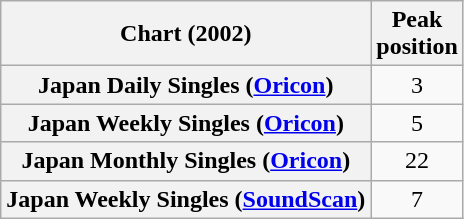<table class="wikitable sortable plainrowheaders" style="text-align:center;">
<tr>
<th scope="col">Chart (2002)</th>
<th scope="col">Peak<br>position</th>
</tr>
<tr>
<th scope="row">Japan Daily Singles (<a href='#'>Oricon</a>)</th>
<td style="text-align:center;">3</td>
</tr>
<tr>
<th scope="row">Japan Weekly Singles (<a href='#'>Oricon</a>)</th>
<td style="text-align:center;">5</td>
</tr>
<tr>
<th scope="row">Japan Monthly Singles (<a href='#'>Oricon</a>)</th>
<td style="text-align:center;">22</td>
</tr>
<tr>
<th scope="row">Japan Weekly Singles (<a href='#'>SoundScan</a>)</th>
<td style="text-align:center;">7</td>
</tr>
</table>
